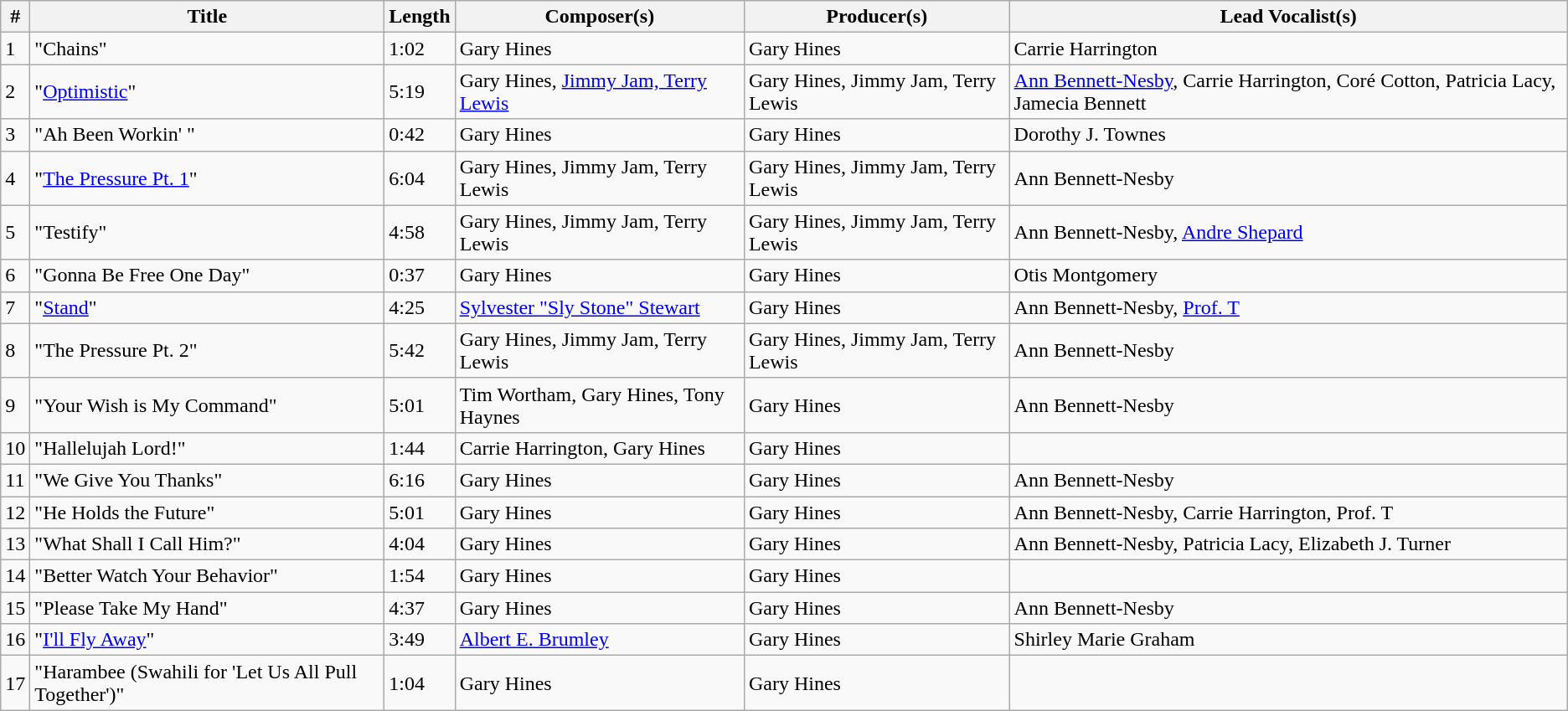<table class="wikitable" border="1">
<tr>
<th>#</th>
<th>Title</th>
<th>Length</th>
<th>Composer(s)</th>
<th>Producer(s)</th>
<th>Lead Vocalist(s)</th>
</tr>
<tr>
<td>1</td>
<td>"Chains"</td>
<td>1:02</td>
<td>Gary Hines</td>
<td>Gary Hines</td>
<td>Carrie Harrington</td>
</tr>
<tr>
<td>2</td>
<td>"<a href='#'>Optimistic</a>"</td>
<td>5:19</td>
<td>Gary Hines, <a href='#'>Jimmy Jam, Terry Lewis</a></td>
<td>Gary Hines, Jimmy Jam, Terry Lewis</td>
<td><a href='#'>Ann Bennett-Nesby</a>, Carrie Harrington, Coré Cotton, Patricia Lacy, Jamecia Bennett</td>
</tr>
<tr>
<td>3</td>
<td>"Ah Been Workin' "</td>
<td>0:42</td>
<td>Gary Hines</td>
<td>Gary Hines</td>
<td>Dorothy J. Townes</td>
</tr>
<tr>
<td>4</td>
<td>"<a href='#'>The Pressure Pt. 1</a>"</td>
<td>6:04</td>
<td>Gary Hines, Jimmy Jam, Terry Lewis</td>
<td>Gary Hines, Jimmy Jam, Terry Lewis</td>
<td>Ann Bennett-Nesby</td>
</tr>
<tr>
<td>5</td>
<td>"Testify"</td>
<td>4:58</td>
<td>Gary Hines, Jimmy Jam, Terry Lewis</td>
<td>Gary Hines, Jimmy Jam, Terry Lewis</td>
<td>Ann Bennett-Nesby, <a href='#'>Andre Shepard</a></td>
</tr>
<tr>
<td>6</td>
<td>"Gonna Be Free One Day"</td>
<td>0:37</td>
<td>Gary Hines</td>
<td>Gary Hines</td>
<td>Otis Montgomery</td>
</tr>
<tr>
<td>7</td>
<td>"<a href='#'>Stand</a>"</td>
<td>4:25</td>
<td><a href='#'>Sylvester "Sly Stone" Stewart</a></td>
<td>Gary Hines</td>
<td>Ann Bennett-Nesby, <a href='#'>Prof. T</a></td>
</tr>
<tr>
<td>8</td>
<td>"The Pressure Pt. 2"</td>
<td>5:42</td>
<td>Gary Hines, Jimmy Jam, Terry Lewis</td>
<td>Gary Hines, Jimmy Jam, Terry Lewis</td>
<td>Ann Bennett-Nesby</td>
</tr>
<tr>
<td>9</td>
<td>"Your Wish is My Command"</td>
<td>5:01</td>
<td>Tim Wortham, Gary Hines, Tony Haynes</td>
<td>Gary Hines</td>
<td>Ann Bennett-Nesby</td>
</tr>
<tr>
<td>10</td>
<td>"Hallelujah Lord!"</td>
<td>1:44</td>
<td>Carrie Harrington, Gary Hines</td>
<td>Gary Hines</td>
<td></td>
</tr>
<tr>
<td>11</td>
<td>"We Give You Thanks"</td>
<td>6:16</td>
<td>Gary Hines</td>
<td>Gary Hines</td>
<td>Ann Bennett-Nesby</td>
</tr>
<tr>
<td>12</td>
<td>"He Holds the Future"</td>
<td>5:01</td>
<td>Gary Hines</td>
<td>Gary Hines</td>
<td>Ann Bennett-Nesby, Carrie Harrington, Prof. T</td>
</tr>
<tr>
<td>13</td>
<td>"What Shall I Call Him?"</td>
<td>4:04</td>
<td>Gary Hines</td>
<td>Gary Hines</td>
<td>Ann Bennett-Nesby, Patricia Lacy, Elizabeth J. Turner</td>
</tr>
<tr>
<td>14</td>
<td>"Better Watch Your Behavior"</td>
<td>1:54</td>
<td>Gary Hines</td>
<td>Gary Hines</td>
<td></td>
</tr>
<tr>
<td>15</td>
<td>"Please Take My Hand"</td>
<td>4:37</td>
<td>Gary Hines</td>
<td>Gary Hines</td>
<td>Ann Bennett-Nesby</td>
</tr>
<tr>
<td>16</td>
<td>"<a href='#'>I'll Fly Away</a>"</td>
<td>3:49</td>
<td><a href='#'>Albert E. Brumley</a></td>
<td>Gary Hines</td>
<td>Shirley Marie Graham</td>
</tr>
<tr>
<td>17</td>
<td>"Harambee (Swahili for 'Let Us All Pull Together')"</td>
<td>1:04</td>
<td>Gary Hines</td>
<td>Gary Hines</td>
<td></td>
</tr>
</table>
